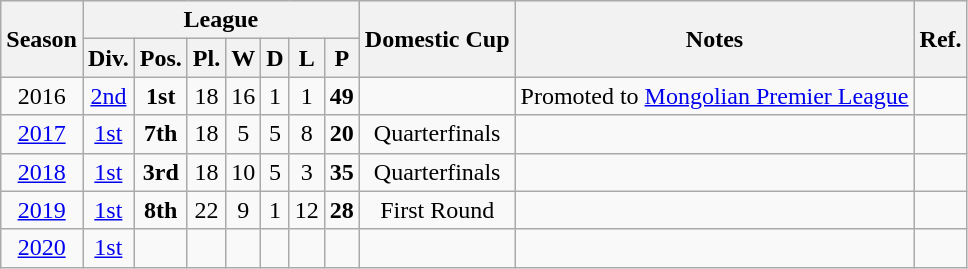<table class="wikitable">
<tr style="background:#efefef;">
<th rowspan="2">Season</th>
<th colspan="7">League</th>
<th rowspan="2">Domestic Cup</th>
<th rowspan="2">Notes</th>
<th rowspan="2">Ref.</th>
</tr>
<tr>
<th>Div.</th>
<th>Pos.</th>
<th>Pl.</th>
<th>W</th>
<th>D</th>
<th>L</th>
<th>P</th>
</tr>
<tr>
<td align=center>2016</td>
<td align=center><a href='#'>2nd</a></td>
<td style="text-align:center; "><strong>1st</strong></td>
<td align=center>18</td>
<td align=center>16</td>
<td align=center>1</td>
<td align=center>1</td>
<td align=center><strong>49</strong></td>
<td align=center></td>
<td align=center>Promoted to <a href='#'>Mongolian Premier League</a></td>
<td align=center></td>
</tr>
<tr>
<td align=center><a href='#'>2017</a></td>
<td align=center><a href='#'>1st</a></td>
<td style="text-align:center; "><strong>7th</strong></td>
<td align=center>18</td>
<td align=center>5</td>
<td align=center>5</td>
<td align=center>8</td>
<td align=center><strong>20</strong></td>
<td align=center>Quarterfinals</td>
<td align=center></td>
<td align=center></td>
</tr>
<tr>
<td align=center><a href='#'>2018</a></td>
<td align=center><a href='#'>1st</a></td>
<td style="text-align:center; "><strong>3rd</strong></td>
<td align=center>18</td>
<td align=center>10</td>
<td align=center>5</td>
<td align=center>3</td>
<td align=center><strong>35</strong></td>
<td align=center>Quarterfinals</td>
<td align=center></td>
<td align=center></td>
</tr>
<tr>
<td align=center><a href='#'>2019</a></td>
<td align=center><a href='#'>1st</a></td>
<td style="text-align:center; "><strong>8th</strong></td>
<td align=center>22</td>
<td align=center>9</td>
<td align=center>1</td>
<td align=center>12</td>
<td align=center><strong>28</strong></td>
<td align=center>First Round</td>
<td align=center></td>
<td align=center></td>
</tr>
<tr>
<td align=center><a href='#'>2020</a></td>
<td align=center><a href='#'>1st</a></td>
<td style="text-align:center; "></td>
<td align=center></td>
<td align=center></td>
<td align=center></td>
<td align=center></td>
<td align=center></td>
<td align=center></td>
<td align=center></td>
<td align=center></td>
</tr>
</table>
